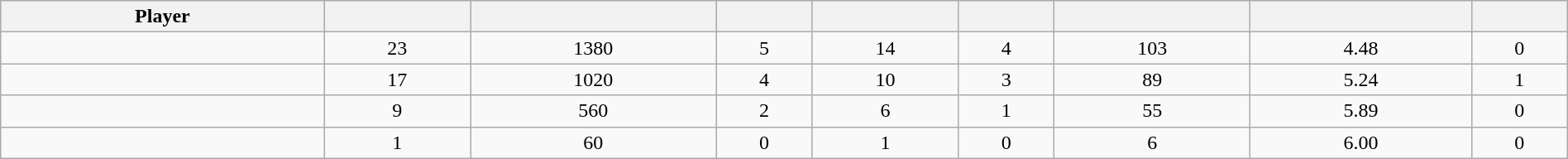<table class="wikitable sortable" style="width:100%;">
<tr style="text-align:center; background:#ddd;">
<th>Player</th>
<th></th>
<th></th>
<th></th>
<th></th>
<th></th>
<th></th>
<th></th>
<th></th>
</tr>
<tr align=center>
<td></td>
<td>23</td>
<td>1380</td>
<td>5</td>
<td>14</td>
<td>4</td>
<td>103</td>
<td>4.48</td>
<td>0</td>
</tr>
<tr align=center>
<td></td>
<td>17</td>
<td>1020</td>
<td>4</td>
<td>10</td>
<td>3</td>
<td>89</td>
<td>5.24</td>
<td>1</td>
</tr>
<tr align=center>
<td></td>
<td>9</td>
<td>560</td>
<td>2</td>
<td>6</td>
<td>1</td>
<td>55</td>
<td>5.89</td>
<td>0</td>
</tr>
<tr align=center>
<td></td>
<td>1</td>
<td>60</td>
<td>0</td>
<td>1</td>
<td>0</td>
<td>6</td>
<td>6.00</td>
<td>0</td>
</tr>
</table>
